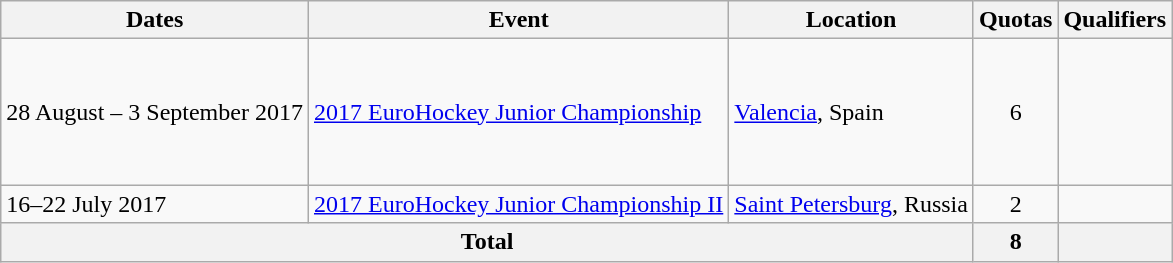<table class="wikitable">
<tr>
<th>Dates</th>
<th>Event</th>
<th>Location</th>
<th>Quotas</th>
<th>Qualifiers</th>
</tr>
<tr>
<td>28 August – 3 September 2017</td>
<td><a href='#'>2017 EuroHockey Junior Championship</a></td>
<td><a href='#'>Valencia</a>, Spain</td>
<td align=center>6</td>
<td><br><br><br><br><br></td>
</tr>
<tr>
<td>16–22 July 2017</td>
<td><a href='#'>2017 EuroHockey Junior Championship II</a></td>
<td><a href='#'>Saint Petersburg</a>, Russia</td>
<td align=center>2</td>
<td><br></td>
</tr>
<tr>
<th colspan=3>Total</th>
<th>8</th>
<th></th>
</tr>
</table>
